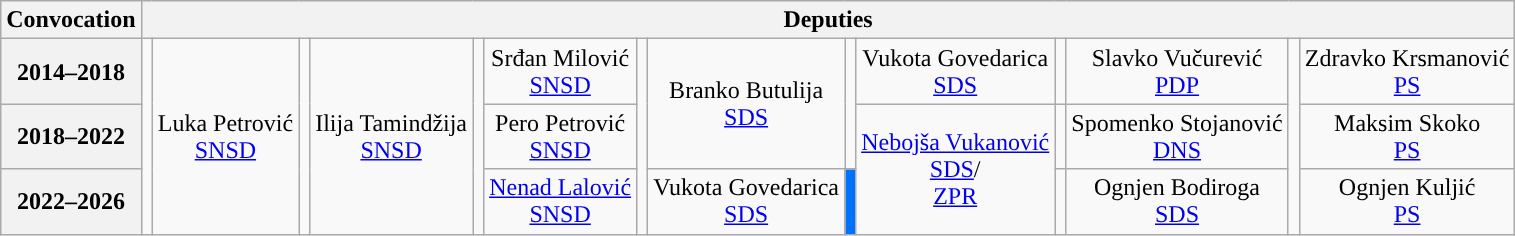<table class="wikitable" style="text-align:center">
<tr>
<th>Convocation</th>
<th colspan=14>Deputies</th>
</tr>
<tr>
<th>2014–2018</th>
<td rowspan=3; style="background-color: "></td>
<td rowspan=3>Luka Petrović<br><a href='#'>SNSD</a></td>
<td rowspan=3; style="background-color: "></td>
<td rowspan=3>Ilija Tamindžija<br><a href='#'>SNSD</a></td>
<td rowspan=3; style="background-color: "></td>
<td>Srđan Milović<br><a href='#'>SNSD</a></td>
<td rowspan=3; style="background-color: "></td>
<td rowspan=2>Branko Butulija<br><a href='#'>SDS</a></td>
<td rowspan=2; style="background-color: "></td>
<td>Vukota Govedarica<br><a href='#'>SDS</a></td>
<td rowspan=1; style="background-color: "></td>
<td>Slavko Vučurević<br><a href='#'>PDP</a></td>
<td rowspan=3; style="background-color: "></td>
<td>Zdravko Krsmanović<br><a href='#'>PS</a></td>
</tr>
<tr>
<th>2018–2022</th>
<td>Pero Petrović<br><a href='#'>SNSD</a></td>
<td rowspan=2><a href='#'>Nebojša Vukanović</a><br><a href='#'>SDS</a>/<br><a href='#'>ZPR</a></td>
<td rowspan=1; style="background-color: "></td>
<td>Spomenko Stojanović<br><a href='#'>DNS</a></td>
<td>Maksim Skoko<br><a href='#'>PS</a></td>
</tr>
<tr>
<th>2022–2026</th>
<td><a href='#'>Nenad Lalović</a><br><a href='#'>SNSD</a></td>
<td>Vukota Govedarica<br><a href='#'>SDS</a></td>
<td rowspan=1; style="background-color: #0070FF"></td>
<td rowspan=1; style="background-color: "></td>
<td>Ognjen Bodiroga<br><a href='#'>SDS</a></td>
<td>Ognjen Kuljić<br><a href='#'>PS</a></td>
</tr>
</table>
